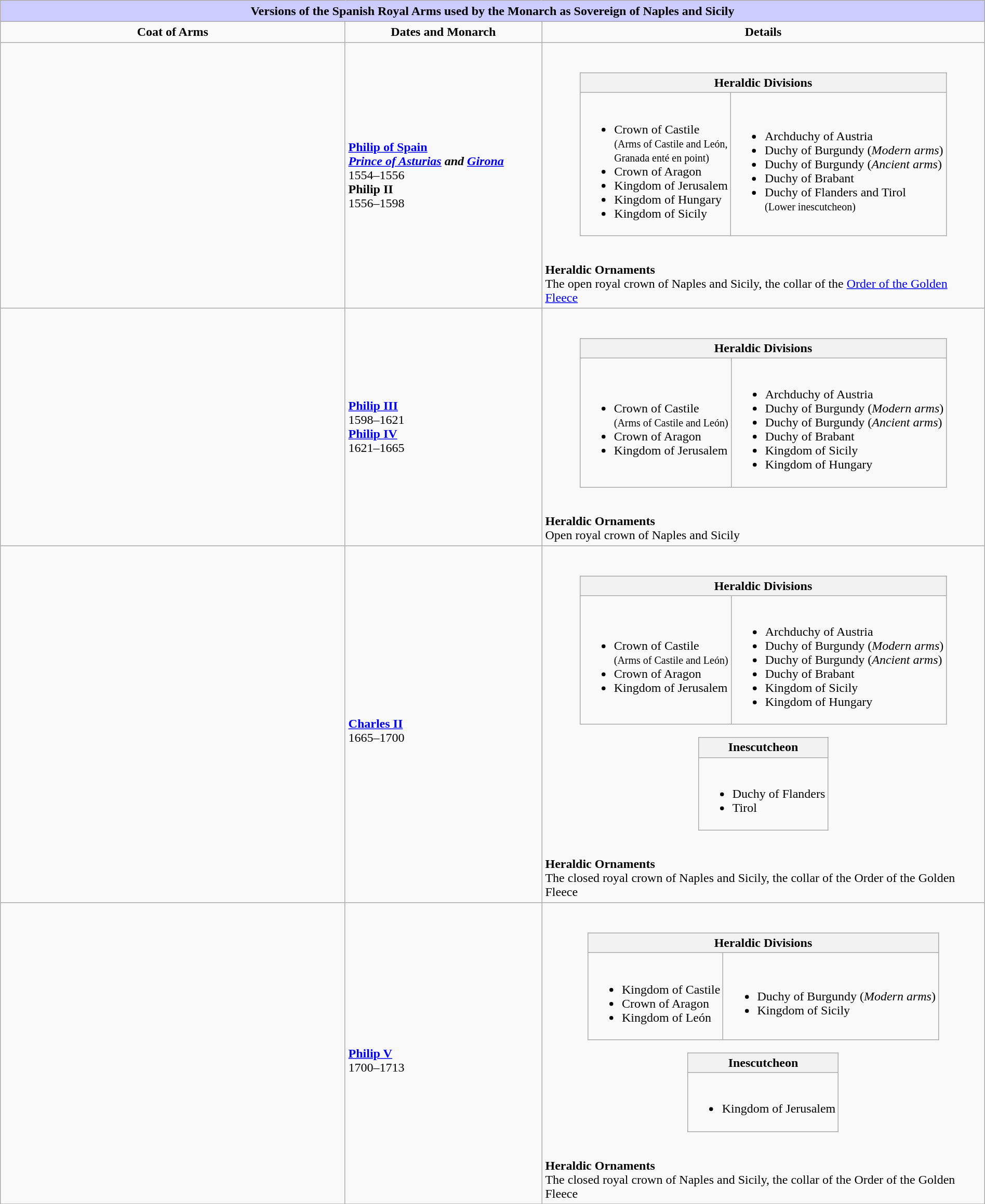<table width = "100%" border = 1 border="1" cellpadding="4" cellspacing="0" style="margin: 0.5em 1em 0.5em 0; background: #f9f9f9; border: 1px #aaa solid; border-collapse: collapse;">
<tr>
<td colspan = "3" bgcolor = "#ccccff" align="center"><strong>Versions of the Spanish Royal Arms used by the Monarch as Sovereign of Naples and Sicily</strong></td>
</tr>
<tr>
<th width = "35%">Coat of Arms</th>
<th width = "20%">Dates and Monarch</th>
<th width = "45%">Details</th>
</tr>
<tr>
<td></td>
<td><strong><a href='#'>Philip of Spain</a></strong><br><strong><em><a href='#'>Prince of Asturias</a> and <a href='#'>Girona</a></em></strong> <br>1554–1556<br><strong>Philip II</strong><br> 1556–1598</td>
<td><br><table class="wikitable" style="margin:1em auto;">
<tr>
<th colspan="2"><strong>Heraldic Divisions</strong></th>
</tr>
<tr>
<td><br><ul><li>Crown of Castile<br><small>(Arms of Castile and León,<br>Granada enté en point)</small></li><li>Crown of Aragon</li><li>Kingdom of Jerusalem</li><li>Kingdom of Hungary</li><li>Kingdom of Sicily</li></ul></td>
<td><br><ul><li>Archduchy of Austria</li><li>Duchy of Burgundy (<em>Modern arms</em>)</li><li>Duchy of Burgundy (<em>Ancient arms</em>)</li><li>Duchy of Brabant</li><li>Duchy of Flanders and Tirol<br><small>(Lower inescutcheon)</small></li></ul></td>
</tr>
</table>
<br>
<strong>Heraldic Ornaments</strong><br>
The open royal crown of Naples and Sicily, the collar of the <a href='#'>Order of the Golden Fleece</a></td>
</tr>
<tr>
<td></td>
<td><strong><a href='#'>Philip III</a></strong><br> 1598–1621<br> <strong><a href='#'>Philip IV</a></strong><br> 1621–1665</td>
<td><br><table class="wikitable" style="margin:1em auto;">
<tr>
<th colspan="2"><strong>Heraldic Divisions</strong></th>
</tr>
<tr>
<td><br><ul><li>Crown of Castile<br><small>(Arms of Castile and León)</small></li><li>Crown of Aragon</li><li>Kingdom of Jerusalem</li></ul></td>
<td><br><ul><li>Archduchy of Austria</li><li>Duchy of Burgundy (<em>Modern arms</em>)</li><li>Duchy of Burgundy (<em>Ancient arms</em>)</li><li>Duchy of Brabant</li><li>Kingdom of Sicily</li><li>Kingdom of Hungary</li></ul></td>
</tr>
</table>
<br>
<strong>Heraldic Ornaments</strong><br>
Open royal crown of Naples and Sicily</td>
</tr>
<tr>
<td></td>
<td><br> <strong><a href='#'>Charles II</a></strong><br> 1665–1700</td>
<td><br><table class="wikitable" style="margin:1em auto;">
<tr>
<th colspan="2"><strong>Heraldic Divisions</strong></th>
</tr>
<tr>
<td><br><ul><li>Crown of Castile<br><small>(Arms of Castile and León)</small></li><li>Crown of Aragon</li><li>Kingdom of Jerusalem</li></ul></td>
<td><br><ul><li>Archduchy of Austria</li><li>Duchy of Burgundy (<em>Modern arms</em>)</li><li>Duchy of Burgundy (<em>Ancient arms</em>)</li><li>Duchy of Brabant</li><li>Kingdom of Sicily</li><li>Kingdom of Hungary</li></ul></td>
</tr>
</table>
<table class="wikitable" style="margin:1em auto;">
<tr>
<th colspan="2"><strong>Inescutcheon</strong></th>
</tr>
<tr>
<td><br><ul><li>Duchy of Flanders</li><li>Tirol</li></ul></td>
</tr>
</table>
<br>
<strong>Heraldic Ornaments</strong><br>
The closed royal crown of Naples and Sicily, the collar of the Order of the Golden Fleece</td>
</tr>
<tr>
<td></td>
<td><br> <strong><a href='#'>Philip V</a></strong><br> 1700–1713</td>
<td><br><table class="wikitable" style="margin:1em auto;">
<tr>
<th colspan="2"><strong>Heraldic Divisions</strong></th>
</tr>
<tr>
<td><br><ul><li>Kingdom of Castile</li><li>Crown of Aragon</li><li>Kingdom of León</li></ul></td>
<td><br><ul><li>Duchy of Burgundy (<em>Modern arms</em>)</li><li>Kingdom of Sicily</li></ul></td>
</tr>
</table>
<table class="wikitable" style="margin:1em auto;">
<tr>
<th colspan="2"><strong>Inescutcheon</strong></th>
</tr>
<tr>
<td><br><ul><li>Kingdom of Jerusalem</li></ul></td>
</tr>
</table>
<br>
<strong>Heraldic Ornaments</strong><br>
The closed royal crown of Naples and Sicily, the collar of the Order of the Golden Fleece</td>
</tr>
<tr>
</tr>
</table>
